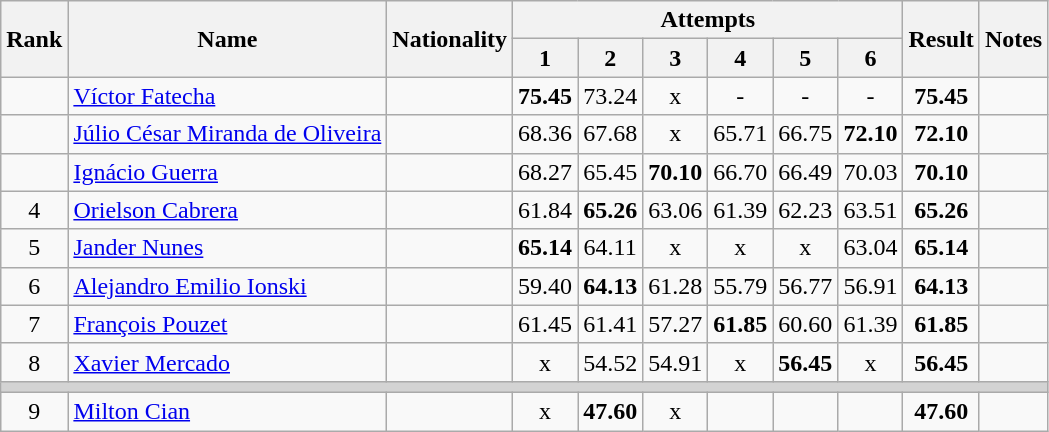<table class="wikitable sortable" style="text-align:center">
<tr>
<th rowspan=2>Rank</th>
<th rowspan=2>Name</th>
<th rowspan=2>Nationality</th>
<th colspan=6>Attempts</th>
<th rowspan=2>Result</th>
<th rowspan=2>Notes</th>
</tr>
<tr>
<th>1</th>
<th>2</th>
<th>3</th>
<th>4</th>
<th>5</th>
<th>6</th>
</tr>
<tr>
<td align=center></td>
<td align=left><a href='#'>Víctor Fatecha</a></td>
<td align=left></td>
<td><strong>75.45</strong></td>
<td>73.24</td>
<td>x</td>
<td>-</td>
<td>-</td>
<td>-</td>
<td><strong>75.45</strong></td>
<td></td>
</tr>
<tr>
<td align=center></td>
<td align=left><a href='#'>Júlio César Miranda de Oliveira</a></td>
<td align=left></td>
<td>68.36</td>
<td>67.68</td>
<td>x</td>
<td>65.71</td>
<td>66.75</td>
<td><strong>72.10</strong></td>
<td><strong>72.10</strong></td>
<td></td>
</tr>
<tr>
<td align=center></td>
<td align=left><a href='#'>Ignácio Guerra</a></td>
<td align=left></td>
<td>68.27</td>
<td>65.45</td>
<td><strong>70.10</strong></td>
<td>66.70</td>
<td>66.49</td>
<td>70.03</td>
<td><strong>70.10</strong></td>
<td></td>
</tr>
<tr>
<td align=center>4</td>
<td align=left><a href='#'>Orielson Cabrera</a></td>
<td align=left></td>
<td>61.84</td>
<td><strong>65.26</strong></td>
<td>63.06</td>
<td>61.39</td>
<td>62.23</td>
<td>63.51</td>
<td><strong>65.26</strong></td>
<td></td>
</tr>
<tr>
<td align=center>5</td>
<td align=left><a href='#'>Jander Nunes</a></td>
<td align=left></td>
<td><strong>65.14</strong></td>
<td>64.11</td>
<td>x</td>
<td>x</td>
<td>x</td>
<td>63.04</td>
<td><strong>65.14</strong></td>
<td></td>
</tr>
<tr>
<td align=center>6</td>
<td align=left><a href='#'>Alejandro Emilio Ionski</a></td>
<td align=left></td>
<td>59.40</td>
<td><strong>64.13</strong></td>
<td>61.28</td>
<td>55.79</td>
<td>56.77</td>
<td>56.91</td>
<td><strong>64.13</strong></td>
<td></td>
</tr>
<tr>
<td align=center>7</td>
<td align=left><a href='#'>François Pouzet</a></td>
<td align=left></td>
<td>61.45</td>
<td>61.41</td>
<td>57.27</td>
<td><strong>61.85</strong></td>
<td>60.60</td>
<td>61.39</td>
<td><strong>61.85</strong></td>
<td></td>
</tr>
<tr>
<td align=center>8</td>
<td align=left><a href='#'>Xavier Mercado</a></td>
<td align=left></td>
<td>x</td>
<td>54.52</td>
<td>54.91</td>
<td>x</td>
<td><strong>56.45</strong></td>
<td>x</td>
<td><strong>56.45</strong></td>
<td></td>
</tr>
<tr>
<td colspan=11 bgcolor=lightgray></td>
</tr>
<tr>
<td align=center>9</td>
<td align=left><a href='#'>Milton Cian</a></td>
<td align=left></td>
<td>x</td>
<td><strong>47.60</strong></td>
<td>x</td>
<td></td>
<td></td>
<td></td>
<td><strong>47.60</strong></td>
<td></td>
</tr>
</table>
